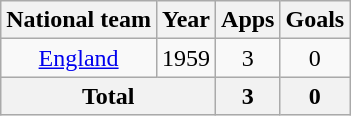<table class="wikitable" style="text-align:center">
<tr>
<th>National team</th>
<th>Year</th>
<th>Apps</th>
<th>Goals</th>
</tr>
<tr>
<td><a href='#'>England</a></td>
<td>1959</td>
<td>3</td>
<td>0</td>
</tr>
<tr>
<th colspan="2">Total</th>
<th>3</th>
<th>0</th>
</tr>
</table>
